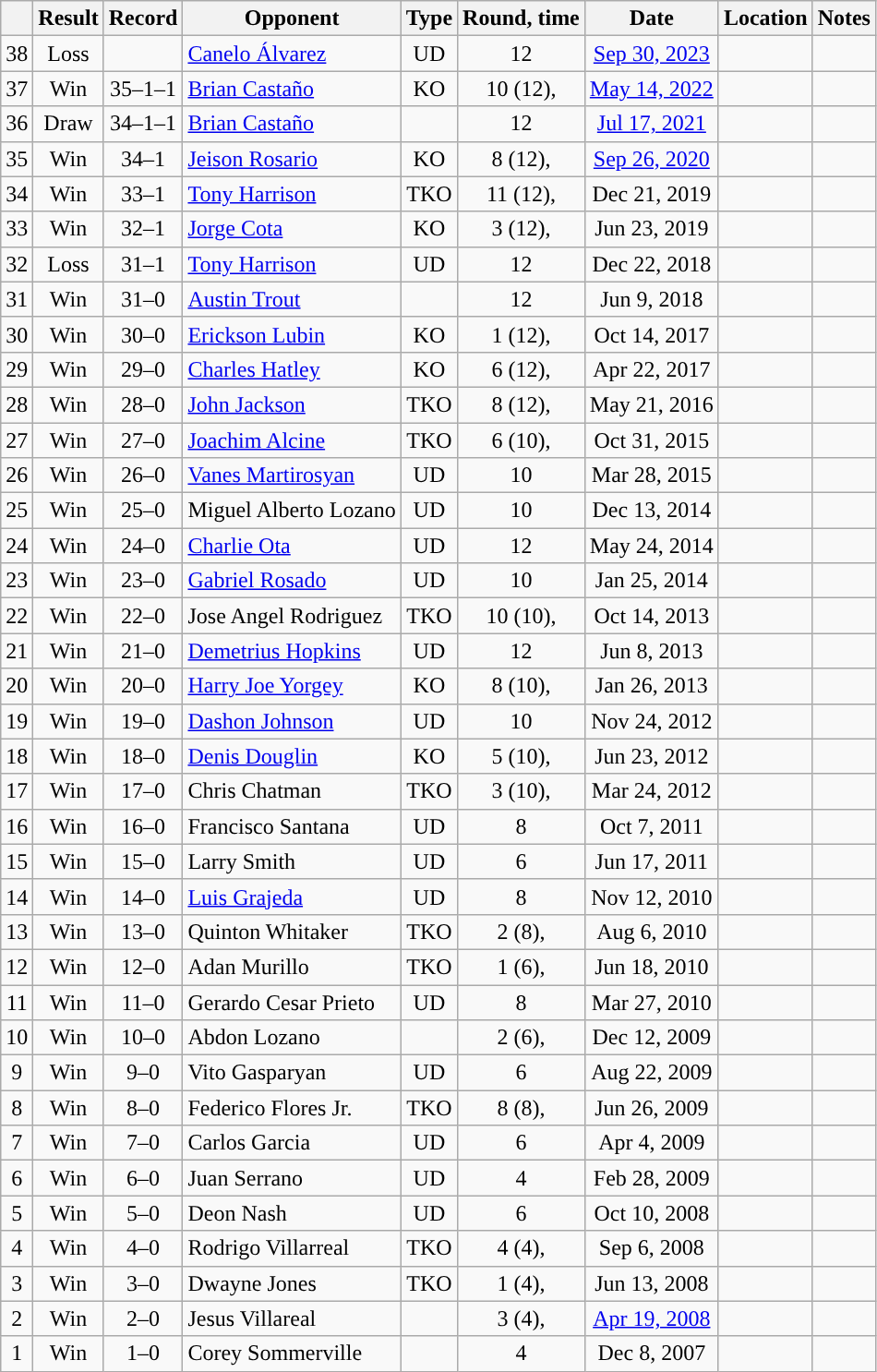<table class="wikitable" style="text-align:center">
<tr>
<th></th>
<th>Result</th>
<th>Record</th>
<th>Opponent</th>
<th>Type</th>
<th>Round, time</th>
<th>Date</th>
<th>Location</th>
<th>Notes</th>
</tr>
<tr>
<td>38</td>
<td>Loss</td>
<td></td>
<td style="text-align:left;"><a href='#'>Canelo Álvarez</a></td>
<td>UD</td>
<td>12</td>
<td><a href='#'>Sep 30, 2023</a></td>
<td style="text-align:left;"></td>
<td style="text-align:left;"></td>
</tr>
<tr>
<td>37</td>
<td>Win</td>
<td>35–1–1</td>
<td style="text-align:left;"><a href='#'>Brian Castaño</a></td>
<td>KO</td>
<td>10 (12), </td>
<td><a href='#'>May 14, 2022</a></td>
<td style="text-align:left;"></td>
<td style="text-align:left;"></td>
</tr>
<tr>
<td>36</td>
<td>Draw</td>
<td>34–1–1</td>
<td style="text-align:left;"><a href='#'>Brian Castaño</a></td>
<td></td>
<td>12</td>
<td><a href='#'>Jul 17, 2021</a></td>
<td style="text-align:left;"></td>
<td style="text-align:left;"></td>
</tr>
<tr>
<td>35</td>
<td>Win</td>
<td>34–1</td>
<td style="text-align:left;"><a href='#'>Jeison Rosario</a></td>
<td>KO</td>
<td>8 (12), </td>
<td><a href='#'>Sep 26, 2020</a></td>
<td style="text-align:left;"></td>
<td style="text-align:left;"></td>
</tr>
<tr>
<td>34</td>
<td>Win</td>
<td>33–1</td>
<td style="text-align:left;"><a href='#'>Tony Harrison</a></td>
<td>TKO</td>
<td>11 (12), </td>
<td>Dec 21, 2019</td>
<td style="text-align:left;"></td>
<td style="text-align:left;"></td>
</tr>
<tr>
<td>33</td>
<td>Win</td>
<td>32–1</td>
<td style="text-align:left;"><a href='#'>Jorge Cota</a></td>
<td>KO</td>
<td>3 (12), </td>
<td>Jun 23, 2019</td>
<td style="text-align:left;"></td>
<td></td>
</tr>
<tr>
<td>32</td>
<td>Loss</td>
<td>31–1</td>
<td style="text-align:left;"><a href='#'>Tony Harrison</a></td>
<td>UD</td>
<td>12</td>
<td>Dec 22, 2018</td>
<td style="text-align:left;"></td>
<td style="text-align:left;"></td>
</tr>
<tr>
<td>31</td>
<td>Win</td>
<td>31–0</td>
<td style="text-align:left;"><a href='#'>Austin Trout</a></td>
<td></td>
<td>12</td>
<td>Jun 9, 2018</td>
<td style="text-align:left;"></td>
<td style="text-align:left;"></td>
</tr>
<tr>
<td>30</td>
<td>Win</td>
<td>30–0</td>
<td style="text-align:left;"><a href='#'>Erickson Lubin</a></td>
<td>KO</td>
<td>1 (12), </td>
<td>Oct 14, 2017</td>
<td style="text-align:left;"></td>
<td style="text-align:left;"></td>
</tr>
<tr>
<td>29</td>
<td>Win</td>
<td>29–0</td>
<td style="text-align:left;"><a href='#'>Charles Hatley</a></td>
<td>KO</td>
<td>6 (12), </td>
<td>Apr 22, 2017</td>
<td style="text-align:left;"></td>
<td style="text-align:left;"></td>
</tr>
<tr>
<td>28</td>
<td>Win</td>
<td>28–0</td>
<td style="text-align:left;"><a href='#'>John Jackson</a></td>
<td>TKO</td>
<td>8 (12), </td>
<td>May 21, 2016</td>
<td style="text-align:left;"></td>
<td style="text-align:left;"></td>
</tr>
<tr>
<td>27</td>
<td>Win</td>
<td>27–0</td>
<td style="text-align:left;"><a href='#'>Joachim Alcine</a></td>
<td>TKO</td>
<td>6 (10), </td>
<td>Oct 31, 2015</td>
<td style="text-align:left;"></td>
<td></td>
</tr>
<tr>
<td>26</td>
<td>Win</td>
<td>26–0</td>
<td style="text-align:left;"><a href='#'>Vanes Martirosyan</a></td>
<td>UD</td>
<td>10</td>
<td>Mar 28, 2015</td>
<td style="text-align:left;"></td>
<td></td>
</tr>
<tr>
<td>25</td>
<td>Win</td>
<td>25–0</td>
<td style="text-align:left;">Miguel Alberto Lozano</td>
<td>UD</td>
<td>10</td>
<td>Dec 13, 2014</td>
<td style="text-align:left;"></td>
<td></td>
</tr>
<tr>
<td>24</td>
<td>Win</td>
<td>24–0</td>
<td style="text-align:left;"><a href='#'>Charlie Ota</a></td>
<td>UD</td>
<td>12</td>
<td>May 24, 2014</td>
<td style="text-align:left;"></td>
<td></td>
</tr>
<tr>
<td>23</td>
<td>Win</td>
<td>23–0</td>
<td style="text-align:left;"><a href='#'>Gabriel Rosado</a></td>
<td>UD</td>
<td>10</td>
<td>Jan 25, 2014</td>
<td style="text-align:left;"></td>
<td></td>
</tr>
<tr>
<td>22</td>
<td>Win</td>
<td>22–0</td>
<td style="text-align:left;">Jose Angel Rodriguez</td>
<td>TKO</td>
<td>10 (10), </td>
<td>Oct 14, 2013</td>
<td style="text-align:left;"></td>
<td></td>
</tr>
<tr>
<td>21</td>
<td>Win</td>
<td>21–0</td>
<td style="text-align:left;"><a href='#'>Demetrius Hopkins</a></td>
<td>UD</td>
<td>12</td>
<td>Jun 8, 2013</td>
<td style="text-align:left;"></td>
<td style="text-align:left;"></td>
</tr>
<tr>
<td>20</td>
<td>Win</td>
<td>20–0</td>
<td style="text-align:left;"><a href='#'>Harry Joe Yorgey</a></td>
<td>KO</td>
<td>8 (10), </td>
<td>Jan 26, 2013</td>
<td style="text-align:left;"></td>
<td style="text-align:left;"></td>
</tr>
<tr>
<td>19</td>
<td>Win</td>
<td>19–0</td>
<td style="text-align:left;"><a href='#'>Dashon Johnson</a></td>
<td>UD</td>
<td>10</td>
<td>Nov 24, 2012</td>
<td style="text-align:left;"></td>
<td></td>
</tr>
<tr>
<td>18</td>
<td>Win</td>
<td>18–0</td>
<td style="text-align:left;"><a href='#'>Denis Douglin</a></td>
<td>KO</td>
<td>5 (10), </td>
<td>Jun 23, 2012</td>
<td style="text-align:left;"></td>
<td></td>
</tr>
<tr>
<td>17</td>
<td>Win</td>
<td>17–0</td>
<td style="text-align:left;">Chris Chatman</td>
<td>TKO</td>
<td>3 (10), </td>
<td>Mar 24, 2012</td>
<td style="text-align:left;"></td>
<td></td>
</tr>
<tr>
<td>16</td>
<td>Win</td>
<td>16–0</td>
<td style="text-align:left;">Francisco Santana</td>
<td>UD</td>
<td>8</td>
<td>Oct 7, 2011</td>
<td style="text-align:left;"></td>
<td></td>
</tr>
<tr>
<td>15</td>
<td>Win</td>
<td>15–0</td>
<td style="text-align:left;">Larry Smith</td>
<td>UD</td>
<td>6</td>
<td>Jun 17, 2011</td>
<td style="text-align:left;"></td>
<td></td>
</tr>
<tr>
<td>14</td>
<td>Win</td>
<td>14–0</td>
<td style="text-align:left;"><a href='#'>Luis Grajeda</a></td>
<td>UD</td>
<td>8</td>
<td>Nov 12, 2010</td>
<td style="text-align:left;"></td>
<td></td>
</tr>
<tr>
<td>13</td>
<td>Win</td>
<td>13–0</td>
<td style="text-align:left;">Quinton Whitaker</td>
<td>TKO</td>
<td>2 (8), </td>
<td>Aug 6, 2010</td>
<td style="text-align:left;"></td>
<td></td>
</tr>
<tr>
<td>12</td>
<td>Win</td>
<td>12–0</td>
<td style="text-align:left;">Adan Murillo</td>
<td>TKO</td>
<td>1 (6), </td>
<td>Jun 18, 2010</td>
<td style="text-align:left;"></td>
<td></td>
</tr>
<tr>
<td>11</td>
<td>Win</td>
<td>11–0</td>
<td style="text-align:left;">Gerardo Cesar Prieto</td>
<td>UD</td>
<td>8</td>
<td>Mar 27, 2010</td>
<td style="text-align:left;"></td>
<td></td>
</tr>
<tr>
<td>10</td>
<td>Win</td>
<td>10–0</td>
<td style="text-align:left;">Abdon Lozano</td>
<td></td>
<td>2 (6), </td>
<td>Dec 12, 2009</td>
<td style="text-align:left;"></td>
<td></td>
</tr>
<tr>
<td>9</td>
<td>Win</td>
<td>9–0</td>
<td style="text-align:left;">Vito Gasparyan</td>
<td>UD</td>
<td>6</td>
<td>Aug 22, 2009</td>
<td style="text-align:left;"></td>
<td></td>
</tr>
<tr>
<td>8</td>
<td>Win</td>
<td>8–0</td>
<td style="text-align:left;">Federico Flores Jr.</td>
<td>TKO</td>
<td>8 (8), </td>
<td>Jun 26, 2009</td>
<td style="text-align:left;"></td>
<td></td>
</tr>
<tr>
<td>7</td>
<td>Win</td>
<td>7–0</td>
<td style="text-align:left;">Carlos Garcia</td>
<td>UD</td>
<td>6</td>
<td>Apr 4, 2009</td>
<td style="text-align:left;"></td>
<td></td>
</tr>
<tr>
<td>6</td>
<td>Win</td>
<td>6–0</td>
<td style="text-align:left;">Juan Serrano</td>
<td>UD</td>
<td>4</td>
<td>Feb 28, 2009</td>
<td style="text-align:left;"></td>
<td></td>
</tr>
<tr>
<td>5</td>
<td>Win</td>
<td>5–0</td>
<td style="text-align:left;">Deon Nash</td>
<td>UD</td>
<td>6</td>
<td>Oct 10, 2008</td>
<td style="text-align:left;"></td>
<td></td>
</tr>
<tr>
<td>4</td>
<td>Win</td>
<td>4–0</td>
<td style="text-align:left;">Rodrigo Villarreal</td>
<td>TKO</td>
<td>4 (4), </td>
<td>Sep 6, 2008</td>
<td style="text-align:left;"></td>
<td></td>
</tr>
<tr>
<td>3</td>
<td>Win</td>
<td>3–0</td>
<td style="text-align:left;">Dwayne Jones</td>
<td>TKO</td>
<td>1 (4), </td>
<td>Jun 13, 2008</td>
<td style="text-align:left;"></td>
<td></td>
</tr>
<tr>
<td>2</td>
<td>Win</td>
<td>2–0</td>
<td style="text-align:left;">Jesus Villareal</td>
<td></td>
<td>3 (4), </td>
<td><a href='#'>Apr 19, 2008</a></td>
<td style="text-align:left;"></td>
<td></td>
</tr>
<tr>
<td>1</td>
<td>Win</td>
<td>1–0</td>
<td style="text-align:left;">Corey Sommerville</td>
<td></td>
<td>4</td>
<td>Dec 8, 2007</td>
<td style="text-align:left;"></td>
<td></td>
</tr>
</table>
